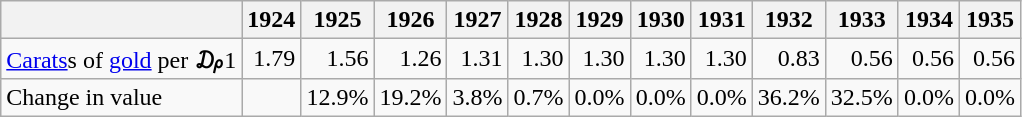<table class=wikitable style=text-align:right>
<tr>
<th></th>
<th>1924</th>
<th>1925</th>
<th>1926</th>
<th>1927</th>
<th>1928</th>
<th>1929</th>
<th>1930</th>
<th>1931</th>
<th>1932</th>
<th>1933</th>
<th>1934</th>
<th>1935</th>
</tr>
<tr align=right>
<td align="left"><a href='#'>Carats</a>s of <a href='#'>gold</a> per ₯1</td>
<td>1.79</td>
<td>1.56</td>
<td>1.26</td>
<td>1.31</td>
<td>1.30</td>
<td>1.30</td>
<td>1.30</td>
<td>1.30</td>
<td>0.83</td>
<td>0.56</td>
<td>0.56</td>
<td>0.56</td>
</tr>
<tr align=right>
<td align="left">Change in value</td>
<td></td>
<td>12.9%</td>
<td>19.2%</td>
<td>3.8%</td>
<td>0.7%</td>
<td>0.0%</td>
<td>0.0%</td>
<td>0.0%</td>
<td>36.2%</td>
<td>32.5%</td>
<td>0.0%</td>
<td>0.0%</td>
</tr>
</table>
